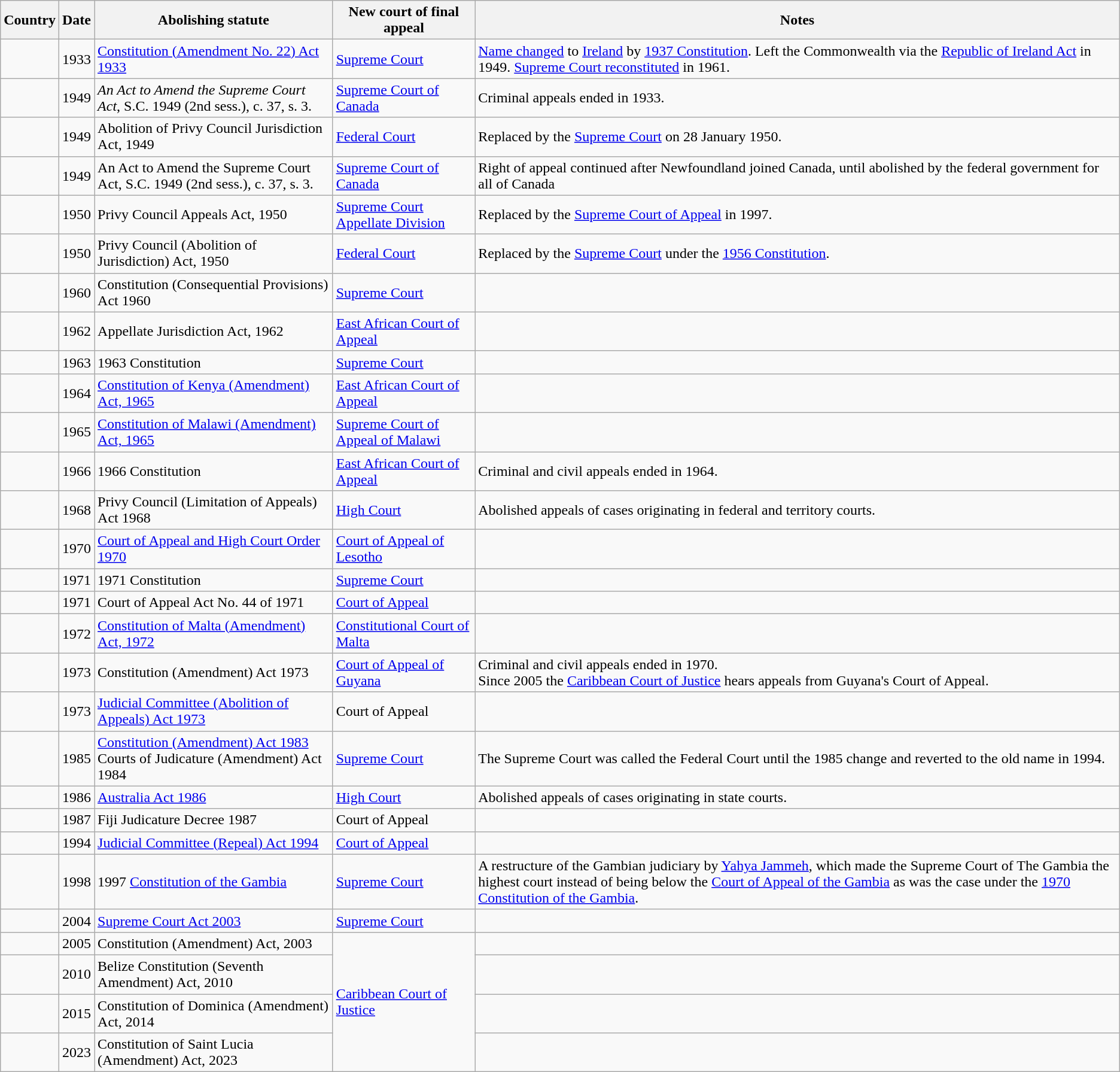<table class="wikitable sortable">
<tr>
<th data-sort-type="text">Country</th>
<th data-sort-type="number">Date</th>
<th data-sort-type="text">Abolishing statute</th>
<th data-sort-type="text">New court of final appeal</th>
<th class="unsortable">Notes</th>
</tr>
<tr>
<td></td>
<td>1933</td>
<td><a href='#'>Constitution (Amendment No. 22) Act 1933</a></td>
<td><a href='#'>Supreme Court</a></td>
<td> <a href='#'>Name changed</a> to <a href='#'>Ireland</a> by <a href='#'>1937 Constitution</a>. Left the Commonwealth via the <a href='#'>Republic of Ireland Act</a> in 1949. <a href='#'>Supreme Court reconstituted</a> in 1961.</td>
</tr>
<tr>
<td></td>
<td>1949</td>
<td><em>An Act to Amend the Supreme Court Act</em>, S.C. 1949 (2nd sess.), c. 37, s. 3.</td>
<td><a href='#'>Supreme Court of Canada</a></td>
<td>Criminal appeals ended in 1933.</td>
</tr>
<tr>
<td></td>
<td>1949</td>
<td>Abolition of Privy Council Jurisdiction Act, 1949</td>
<td><a href='#'>Federal Court</a></td>
<td>Replaced by the <a href='#'>Supreme Court</a> on 28 January 1950.</td>
</tr>
<tr>
<td></td>
<td>1949</td>
<td>An Act to Amend the Supreme Court Act, S.C. 1949 (2nd sess.), c. 37, s. 3.</td>
<td><a href='#'>Supreme Court of Canada</a></td>
<td>Right of appeal continued after Newfoundland joined Canada, until abolished by the federal government for all of Canada</td>
</tr>
<tr>
<td></td>
<td>1950</td>
<td>Privy Council Appeals Act, 1950</td>
<td><a href='#'>Supreme Court Appellate Division</a></td>
<td>Replaced by the <a href='#'>Supreme Court of Appeal</a> in 1997.</td>
</tr>
<tr>
<td></td>
<td>1950</td>
<td>Privy Council (Abolition of Jurisdiction) Act, 1950</td>
<td><a href='#'>Federal Court</a></td>
<td>Replaced by the <a href='#'>Supreme Court</a> under the <a href='#'>1956 Constitution</a>.</td>
</tr>
<tr>
<td></td>
<td>1960</td>
<td>Constitution (Consequential Provisions) Act 1960</td>
<td><a href='#'>Supreme Court</a></td>
<td></td>
</tr>
<tr>
<td></td>
<td>1962</td>
<td>Appellate Jurisdiction Act, 1962</td>
<td><a href='#'>East African Court of Appeal</a></td>
<td></td>
</tr>
<tr>
<td></td>
<td>1963</td>
<td>1963 Constitution</td>
<td><a href='#'>Supreme Court</a></td>
<td></td>
</tr>
<tr>
<td></td>
<td>1964</td>
<td><a href='#'>Constitution of Kenya (Amendment) Act, 1965</a></td>
<td><a href='#'>East African Court of Appeal</a></td>
<td></td>
</tr>
<tr>
<td></td>
<td>1965</td>
<td><a href='#'>Constitution of Malawi (Amendment) Act, 1965</a></td>
<td><a href='#'>Supreme Court of Appeal of Malawi</a></td>
<td></td>
</tr>
<tr>
<td></td>
<td>1966</td>
<td>1966 Constitution</td>
<td><a href='#'>East African Court of Appeal</a></td>
<td>Criminal and civil appeals ended in 1964.</td>
</tr>
<tr>
<td></td>
<td>1968</td>
<td>Privy Council (Limitation of Appeals) Act 1968</td>
<td><a href='#'>High Court</a></td>
<td>Abolished appeals of cases originating in federal and territory courts.</td>
</tr>
<tr>
<td></td>
<td>1970</td>
<td><a href='#'>Court of Appeal and High Court Order 1970</a></td>
<td><a href='#'>Court of Appeal of Lesotho</a></td>
<td></td>
</tr>
<tr>
<td></td>
<td>1971</td>
<td>1971 Constitution</td>
<td><a href='#'>Supreme Court</a></td>
<td></td>
</tr>
<tr>
<td></td>
<td>1971</td>
<td>Court of Appeal Act No. 44 of 1971</td>
<td><a href='#'>Court of Appeal</a></td>
<td></td>
</tr>
<tr>
<td></td>
<td>1972</td>
<td><a href='#'>Constitution of Malta (Amendment) Act, 1972</a></td>
<td><a href='#'>Constitutional Court of Malta</a></td>
<td></td>
</tr>
<tr>
<td></td>
<td>1973</td>
<td>Constitution (Amendment) Act 1973</td>
<td><a href='#'>Court of Appeal of Guyana</a></td>
<td>Criminal and civil appeals ended in 1970.<br>Since 2005 the <a href='#'>Caribbean Court of Justice</a> hears appeals from Guyana's Court of Appeal.</td>
</tr>
<tr>
<td></td>
<td>1973</td>
<td><a href='#'>Judicial Committee (Abolition of Appeals) Act 1973</a></td>
<td>Court of Appeal</td>
<td></td>
</tr>
<tr>
<td></td>
<td>1985</td>
<td><a href='#'>Constitution (Amendment) Act 1983</a><br>Courts of Judicature (Amendment) Act 1984</td>
<td><a href='#'>Supreme Court</a></td>
<td>The Supreme Court was called the Federal Court until the 1985 change and reverted to the old name in 1994.</td>
</tr>
<tr>
<td></td>
<td>1986</td>
<td><a href='#'>Australia Act 1986</a></td>
<td><a href='#'>High Court</a></td>
<td>Abolished appeals of cases originating in state courts.</td>
</tr>
<tr>
<td></td>
<td>1987</td>
<td>Fiji Judicature Decree 1987</td>
<td>Court of Appeal</td>
<td></td>
</tr>
<tr>
<td></td>
<td>1994</td>
<td><a href='#'>Judicial Committee (Repeal) Act 1994</a></td>
<td><a href='#'>Court of Appeal</a></td>
<td></td>
</tr>
<tr>
<td data-sort-value="Gambia"></td>
<td>1998</td>
<td>1997 <a href='#'>Constitution of the Gambia</a></td>
<td><a href='#'>Supreme Court</a></td>
<td>A restructure of the Gambian judiciary by <a href='#'>Yahya Jammeh</a>, which made the Supreme Court of The Gambia the highest court instead of being below the <a href='#'>Court of Appeal of the Gambia</a> as was the case under the <a href='#'>1970 Constitution of the Gambia</a>.</td>
</tr>
<tr>
<td></td>
<td>2004</td>
<td><a href='#'>Supreme Court Act 2003</a></td>
<td><a href='#'>Supreme Court</a></td>
<td></td>
</tr>
<tr>
<td></td>
<td>2005</td>
<td>Constitution (Amendment) Act, 2003</td>
<td rowspan="4"><a href='#'>Caribbean Court of Justice</a></td>
<td></td>
</tr>
<tr>
<td></td>
<td>2010</td>
<td>Belize Constitution (Seventh Amendment) Act, 2010</td>
<td></td>
</tr>
<tr>
<td></td>
<td>2015</td>
<td>Constitution of Dominica (Amendment) Act, 2014</td>
<td></td>
</tr>
<tr>
<td></td>
<td>2023</td>
<td>Constitution of Saint Lucia (Amendment) Act, 2023</td>
<td></td>
</tr>
</table>
